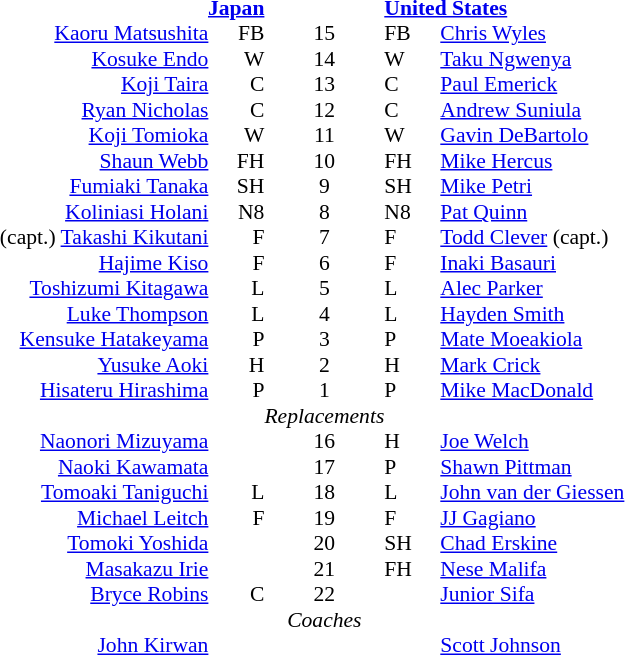<table width="100%" style="font-size: 90%; " cellspacing="0" cellpadding="0" align=center>
<tr>
<td width=41%; text-align=right></td>
<td width=3%; text-align:right></td>
<td width=4%; text-align:center></td>
<td width=3%; text-align:left></td>
<td width=49%; text-align:left></td>
</tr>
<tr>
<td colspan=2; align=right><strong><a href='#'>Japan</a></strong></td>
<td></td>
<td colspan=2;><strong><a href='#'>United States</a></strong></td>
</tr>
<tr>
<td align=right><a href='#'>Kaoru Matsushita</a></td>
<td align=right>FB</td>
<td align=center>15</td>
<td>FB</td>
<td><a href='#'>Chris Wyles</a></td>
</tr>
<tr>
<td align=right><a href='#'>Kosuke Endo</a></td>
<td align=right>W</td>
<td align=center>14</td>
<td>W</td>
<td><a href='#'>Taku Ngwenya</a></td>
</tr>
<tr>
<td align=right><a href='#'>Koji Taira</a></td>
<td align=right>C</td>
<td align=center>13</td>
<td>C</td>
<td><a href='#'>Paul Emerick</a></td>
</tr>
<tr>
<td align=right><a href='#'>Ryan Nicholas</a></td>
<td align=right>C</td>
<td align=center>12</td>
<td>C</td>
<td><a href='#'>Andrew Suniula</a></td>
</tr>
<tr>
<td align=right><a href='#'>Koji Tomioka</a></td>
<td align=right>W</td>
<td align=center>11</td>
<td>W</td>
<td><a href='#'>Gavin DeBartolo</a></td>
</tr>
<tr>
<td align=right><a href='#'>Shaun Webb</a></td>
<td align=right>FH</td>
<td align=center>10</td>
<td>FH</td>
<td><a href='#'>Mike Hercus</a></td>
</tr>
<tr>
<td align=right><a href='#'>Fumiaki Tanaka</a></td>
<td align=right>SH</td>
<td align=center>9</td>
<td>SH</td>
<td><a href='#'>Mike Petri</a></td>
</tr>
<tr>
<td align=right> <a href='#'>Koliniasi Holani</a></td>
<td align=right>N8</td>
<td align=center>8</td>
<td>N8</td>
<td><a href='#'>Pat Quinn</a></td>
</tr>
<tr>
<td align=right>(capt.) <a href='#'>Takashi Kikutani</a></td>
<td align=right>F</td>
<td align=center>7</td>
<td>F</td>
<td><a href='#'>Todd Clever</a> (capt.)</td>
</tr>
<tr>
<td align=right><a href='#'>Hajime Kiso</a></td>
<td align=right>F</td>
<td align=center>6</td>
<td>F</td>
<td><a href='#'>Inaki Basauri</a></td>
</tr>
<tr>
<td align=right><a href='#'>Toshizumi Kitagawa</a></td>
<td align=right>L</td>
<td align=center>5</td>
<td>L</td>
<td><a href='#'>Alec Parker</a></td>
</tr>
<tr>
<td align=right><a href='#'>Luke Thompson</a></td>
<td align=right>L</td>
<td align=center>4</td>
<td>L</td>
<td><a href='#'>Hayden Smith</a></td>
</tr>
<tr>
<td align=right><a href='#'>Kensuke Hatakeyama</a></td>
<td align=right>P</td>
<td align=center>3</td>
<td>P</td>
<td><a href='#'>Mate Moeakiola</a></td>
</tr>
<tr>
<td align=right><a href='#'>Yusuke Aoki</a></td>
<td align=right>H</td>
<td align=center>2</td>
<td>H</td>
<td><a href='#'>Mark Crick</a></td>
</tr>
<tr>
<td align=right><a href='#'>Hisateru Hirashima</a></td>
<td align=right>P</td>
<td align=center>1</td>
<td>P</td>
<td><a href='#'>Mike MacDonald</a></td>
</tr>
<tr>
<td></td>
<td></td>
<td align=center><em>Replacements</em></td>
<td></td>
<td></td>
</tr>
<tr>
<td align=right><a href='#'>Naonori Mizuyama</a></td>
<td align=right></td>
<td align=center>16</td>
<td>H</td>
<td><a href='#'>Joe Welch</a> </td>
</tr>
<tr>
<td align=right><a href='#'>Naoki Kawamata</a></td>
<td align=right></td>
<td align=center>17</td>
<td>P</td>
<td><a href='#'>Shawn Pittman</a> </td>
</tr>
<tr>
<td align=right> <a href='#'>Tomoaki Taniguchi</a></td>
<td align=right>L</td>
<td align=center>18</td>
<td>L</td>
<td><a href='#'>John van der Giessen</a> </td>
</tr>
<tr>
<td align=right>  <a href='#'>Michael Leitch</a></td>
<td align=right>F</td>
<td align=center>19</td>
<td>F</td>
<td><a href='#'>JJ Gagiano</a> </td>
</tr>
<tr>
<td align=right><a href='#'>Tomoki Yoshida</a></td>
<td align=right></td>
<td align=center>20</td>
<td>SH</td>
<td><a href='#'>Chad Erskine</a> </td>
</tr>
<tr>
<td align=right><a href='#'>Masakazu Irie</a></td>
<td align=right></td>
<td align=center>21</td>
<td>FH</td>
<td><a href='#'>Nese Malifa</a> </td>
</tr>
<tr>
<td align=right><a href='#'>Bryce Robins</a></td>
<td align=right>C</td>
<td align=center>22</td>
<td></td>
<td><a href='#'>Junior Sifa</a></td>
</tr>
<tr>
<td></td>
<td></td>
<td align=center><em>Coaches</em></td>
<td></td>
<td></td>
</tr>
<tr>
<td align=right> <a href='#'>John Kirwan</a></td>
<td></td>
<td></td>
<td></td>
<td><a href='#'>Scott Johnson</a> </td>
</tr>
</table>
